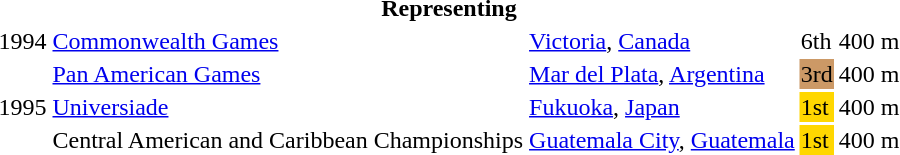<table>
<tr>
<th colspan="5">Representing </th>
</tr>
<tr>
<td>1994</td>
<td><a href='#'>Commonwealth Games</a></td>
<td><a href='#'>Victoria</a>, <a href='#'>Canada</a></td>
<td>6th</td>
<td>400 m</td>
</tr>
<tr>
<td rowspan=3>1995</td>
<td><a href='#'>Pan American Games</a></td>
<td><a href='#'>Mar del Plata</a>, <a href='#'>Argentina</a></td>
<td bgcolor=cc9966>3rd</td>
<td>400 m</td>
</tr>
<tr>
<td><a href='#'>Universiade</a></td>
<td><a href='#'>Fukuoka</a>, <a href='#'>Japan</a></td>
<td bgcolor=gold>1st</td>
<td>400 m</td>
</tr>
<tr>
<td>Central American and Caribbean Championships</td>
<td><a href='#'>Guatemala City</a>, <a href='#'>Guatemala</a></td>
<td bgcolor=gold>1st</td>
<td>400 m</td>
</tr>
</table>
